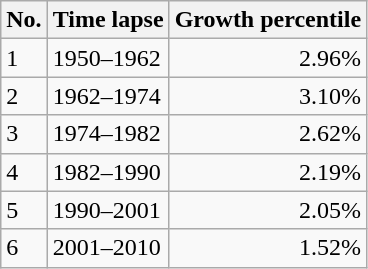<table class="wikitable">
<tr>
<th style="text-align:center;">No.</th>
<th style="text-align:center;">Time lapse</th>
<th style="text-align:center;">Growth percentile</th>
</tr>
<tr>
<td>1</td>
<td>1950–1962</td>
<td style="text-align:right;">2.96%</td>
</tr>
<tr>
<td>2</td>
<td>1962–1974</td>
<td style="text-align:right;">3.10%</td>
</tr>
<tr>
<td>3</td>
<td>1974–1982</td>
<td style="text-align:right;">2.62%</td>
</tr>
<tr>
<td>4</td>
<td>1982–1990</td>
<td style="text-align:right;">2.19%</td>
</tr>
<tr>
<td>5</td>
<td>1990–2001</td>
<td style="text-align:right;">2.05%</td>
</tr>
<tr>
<td>6</td>
<td>2001–2010</td>
<td style="text-align:right;">1.52%</td>
</tr>
</table>
